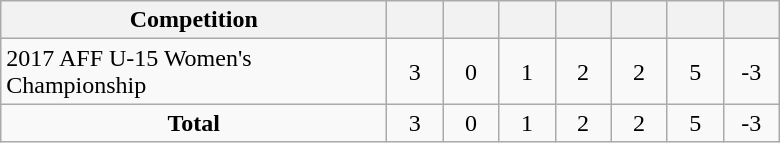<table class="wikitable" style="text-align: center;">
<tr>
<th width=250>Competition</th>
<th width=30></th>
<th width=30></th>
<th width=30></th>
<th width=30></th>
<th width=30></th>
<th width=30></th>
<th width=30></th>
</tr>
<tr>
<td align=left>2017 AFF U-15 Women's Championship</td>
<td>3</td>
<td>0</td>
<td>1</td>
<td>2</td>
<td>2</td>
<td>5</td>
<td>-3</td>
</tr>
<tr>
<td><strong>Total</strong></td>
<td>3</td>
<td>0</td>
<td>1</td>
<td>2</td>
<td>2</td>
<td>5</td>
<td>-3</td>
</tr>
</table>
